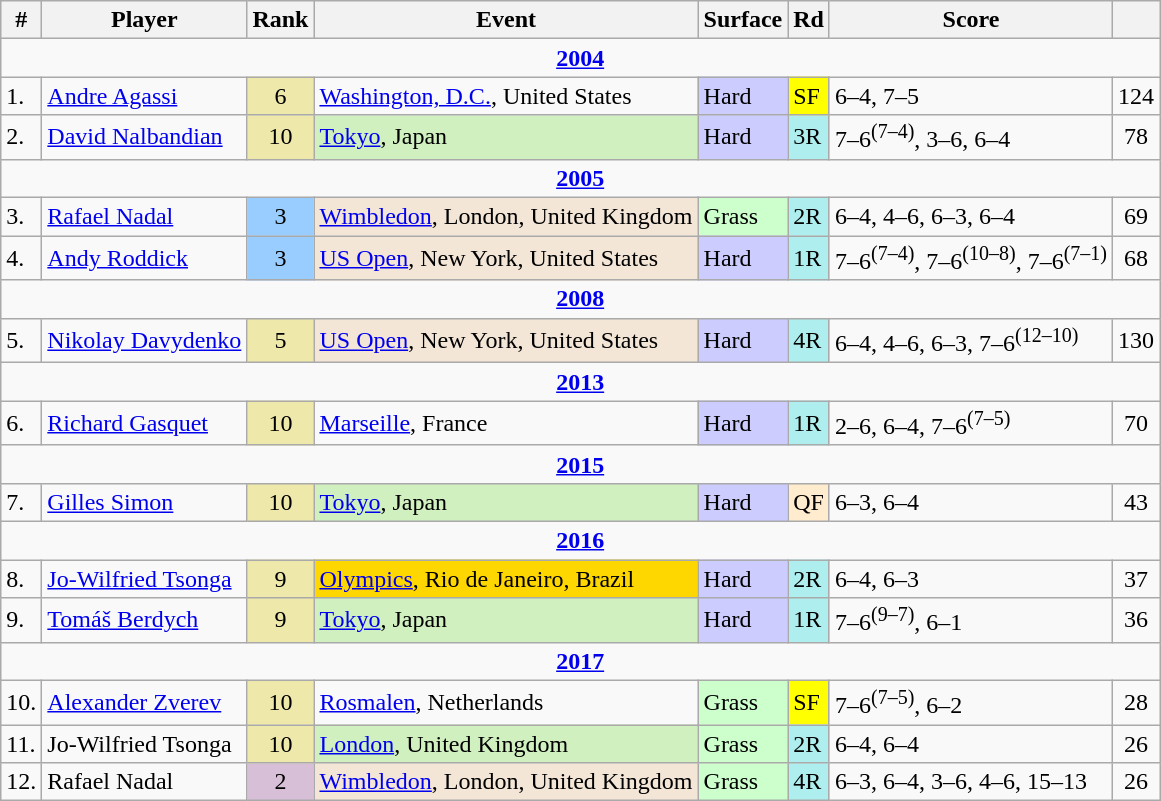<table class="wikitable sortable">
<tr>
<th>#</th>
<th>Player</th>
<th>Rank</th>
<th>Event</th>
<th>Surface</th>
<th>Rd</th>
<th class="unsortable">Score</th>
<th></th>
</tr>
<tr>
<td colspan=8 style=text-align:center><strong><a href='#'>2004</a></strong></td>
</tr>
<tr>
<td>1.</td>
<td> <a href='#'>Andre Agassi</a></td>
<td align=center bgcolor=EEE8AA>6</td>
<td><a href='#'>Washington, D.C.</a>, United States</td>
<td bgcolor=CCCCFF>Hard</td>
<td bgcolor=yellow>SF</td>
<td>6–4, 7–5</td>
<td align=center>124</td>
</tr>
<tr>
<td>2.</td>
<td> <a href='#'>David Nalbandian</a></td>
<td align=center bgcolor=EEE8AA>10</td>
<td bgcolor=d0f0c0><a href='#'>Tokyo</a>, Japan</td>
<td bgcolor=CCCCFF>Hard</td>
<td bgcolor=afeeee>3R</td>
<td>7–6<sup>(7–4)</sup>, 3–6, 6–4</td>
<td align=center>78</td>
</tr>
<tr>
<td colspan=8 style=text-align:center><strong><a href='#'>2005</a></strong></td>
</tr>
<tr>
<td>3.</td>
<td> <a href='#'>Rafael Nadal</a></td>
<td align=center bgcolor=99ccff>3</td>
<td bgcolor=f3e6d7><a href='#'>Wimbledon</a>, London, United Kingdom</td>
<td bgcolor=CCFFCC>Grass</td>
<td bgcolor=afeeee>2R</td>
<td>6–4, 4–6, 6–3, 6–4</td>
<td align=center>69</td>
</tr>
<tr>
<td>4.</td>
<td> <a href='#'>Andy Roddick</a></td>
<td align=center bgcolor=99ccff>3</td>
<td bgcolor=f3e6d7><a href='#'>US Open</a>, New York, United States</td>
<td bgcolor=CCCCFF>Hard</td>
<td bgcolor=afeeee>1R</td>
<td>7–6<sup>(7–4)</sup>, 7–6<sup>(10–8)</sup>, 7–6<sup>(7–1)</sup></td>
<td align=center>68</td>
</tr>
<tr>
<td colspan=8 style=text-align:center><strong><a href='#'>2008</a></strong></td>
</tr>
<tr>
<td>5.</td>
<td> <a href='#'>Nikolay Davydenko</a></td>
<td align=center bgcolor=EEE8AA>5</td>
<td bgcolor=f3e6d7><a href='#'>US Open</a>, New York, United States</td>
<td bgcolor=CCCCFF>Hard</td>
<td bgcolor=afeeee>4R</td>
<td>6–4, 4–6, 6–3, 7–6<sup>(12–10)</sup></td>
<td align=center>130</td>
</tr>
<tr>
<td colspan=8 style=text-align:center><strong><a href='#'>2013</a></strong></td>
</tr>
<tr>
<td>6.</td>
<td> <a href='#'>Richard Gasquet</a></td>
<td align=center bgcolor=EEE8AA>10</td>
<td><a href='#'>Marseille</a>, France</td>
<td bgcolor=CCCCFF>Hard</td>
<td bgcolor=afeeee>1R</td>
<td>2–6, 6–4, 7–6<sup>(7–5)</sup></td>
<td align=center>70</td>
</tr>
<tr>
<td colspan=8 style=text-align:center><strong><a href='#'>2015</a></strong></td>
</tr>
<tr>
<td>7.</td>
<td> <a href='#'>Gilles Simon</a></td>
<td align=center bgcolor=EEE8AA>10</td>
<td bgcolor=d0f0c0><a href='#'>Tokyo</a>, Japan</td>
<td bgcolor=CCCCFF>Hard</td>
<td bgcolor=ffebcd>QF</td>
<td>6–3, 6–4</td>
<td align=center>43</td>
</tr>
<tr>
<td colspan=8 style=text-align:center><strong><a href='#'>2016</a></strong></td>
</tr>
<tr>
<td>8.</td>
<td> <a href='#'>Jo-Wilfried Tsonga</a></td>
<td align=center bgcolor=EEE8AA>9</td>
<td bgcolor=gold><a href='#'>Olympics</a>, Rio de Janeiro, Brazil</td>
<td bgcolor=ccccff>Hard</td>
<td bgcolor=afeeee>2R</td>
<td>6–4, 6–3</td>
<td align=center>37</td>
</tr>
<tr>
<td>9.</td>
<td> <a href='#'>Tomáš Berdych</a></td>
<td align=center bgcolor=EEE8AA>9</td>
<td bgcolor=d0f0c0><a href='#'>Tokyo</a>, Japan</td>
<td bgcolor=CCCCFF>Hard</td>
<td bgcolor=afeeee>1R</td>
<td>7–6<sup>(9–7)</sup>, 6–1</td>
<td align=center>36</td>
</tr>
<tr>
<td colspan=8 style=text-align:center><strong><a href='#'>2017</a></strong></td>
</tr>
<tr>
<td>10.</td>
<td> <a href='#'>Alexander Zverev</a></td>
<td align=center bgcolor=EEE8AA>10</td>
<td><a href='#'>Rosmalen</a>, Netherlands</td>
<td bgcolor=CCFFCC>Grass</td>
<td bgcolor=yellow>SF</td>
<td>7–6<sup>(7–5)</sup>, 6–2</td>
<td align=center>28</td>
</tr>
<tr>
<td>11.</td>
<td> Jo-Wilfried Tsonga</td>
<td align=center bgcolor=EEE8AA>10</td>
<td bgcolor=d0f0c0><a href='#'>London</a>, United Kingdom</td>
<td bgcolor=CCFFCC>Grass</td>
<td bgcolor=afeeee>2R</td>
<td>6–4, 6–4</td>
<td align=center>26</td>
</tr>
<tr>
<td>12.</td>
<td> Rafael Nadal</td>
<td align=center bgcolor=thistle>2</td>
<td bgcolor=f3e6d7><a href='#'>Wimbledon</a>, London, United Kingdom</td>
<td bgcolor=CCFFCC>Grass</td>
<td bgcolor=afeeee>4R</td>
<td>6–3, 6–4, 3–6, 4–6, 15–13</td>
<td align=center>26</td>
</tr>
</table>
